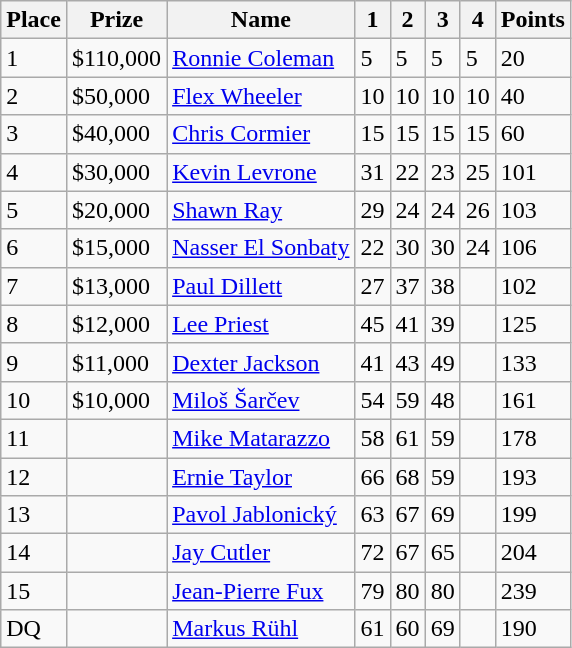<table class="wikitable">
<tr>
<th>Place</th>
<th>Prize</th>
<th>Name</th>
<th>1</th>
<th>2</th>
<th>3</th>
<th>4</th>
<th>Points</th>
</tr>
<tr>
<td>1</td>
<td>$110,000</td>
<td> <a href='#'>Ronnie Coleman</a></td>
<td>5</td>
<td>5</td>
<td>5</td>
<td>5</td>
<td>20</td>
</tr>
<tr>
<td>2</td>
<td>$50,000</td>
<td> <a href='#'>Flex Wheeler</a></td>
<td>10</td>
<td>10</td>
<td>10</td>
<td>10</td>
<td>40</td>
</tr>
<tr>
<td>3</td>
<td>$40,000</td>
<td> <a href='#'>Chris Cormier</a></td>
<td>15</td>
<td>15</td>
<td>15</td>
<td>15</td>
<td>60</td>
</tr>
<tr>
<td>4</td>
<td>$30,000</td>
<td> <a href='#'>Kevin Levrone</a></td>
<td>31</td>
<td>22</td>
<td>23</td>
<td>25</td>
<td>101</td>
</tr>
<tr>
<td>5</td>
<td>$20,000</td>
<td> <a href='#'>Shawn Ray</a></td>
<td>29</td>
<td>24</td>
<td>24</td>
<td>26</td>
<td>103</td>
</tr>
<tr>
<td>6</td>
<td>$15,000</td>
<td> <a href='#'>Nasser El Sonbaty</a></td>
<td>22</td>
<td>30</td>
<td>30</td>
<td>24</td>
<td>106</td>
</tr>
<tr>
<td>7</td>
<td>$13,000</td>
<td> <a href='#'>Paul Dillett</a></td>
<td>27</td>
<td>37</td>
<td>38</td>
<td></td>
<td>102</td>
</tr>
<tr>
<td>8</td>
<td>$12,000</td>
<td> <a href='#'>Lee Priest</a></td>
<td>45</td>
<td>41</td>
<td>39</td>
<td></td>
<td>125</td>
</tr>
<tr>
<td>9</td>
<td>$11,000</td>
<td> <a href='#'>Dexter Jackson</a></td>
<td>41</td>
<td>43</td>
<td>49</td>
<td></td>
<td>133</td>
</tr>
<tr>
<td>10</td>
<td>$10,000</td>
<td> <a href='#'>Miloš Šarčev</a></td>
<td>54</td>
<td>59</td>
<td>48</td>
<td></td>
<td>161</td>
</tr>
<tr>
<td>11</td>
<td></td>
<td> <a href='#'>Mike Matarazzo</a></td>
<td>58</td>
<td>61</td>
<td>59</td>
<td></td>
<td>178</td>
</tr>
<tr>
<td>12</td>
<td></td>
<td> <a href='#'>Ernie Taylor</a></td>
<td>66</td>
<td>68</td>
<td>59</td>
<td></td>
<td>193</td>
</tr>
<tr>
<td>13</td>
<td></td>
<td> <a href='#'>Pavol Jablonický</a></td>
<td>63</td>
<td>67</td>
<td>69</td>
<td></td>
<td>199</td>
</tr>
<tr>
<td>14</td>
<td></td>
<td> <a href='#'>Jay Cutler</a></td>
<td>72</td>
<td>67</td>
<td>65</td>
<td></td>
<td>204</td>
</tr>
<tr>
<td>15</td>
<td></td>
<td> <a href='#'>Jean-Pierre Fux</a></td>
<td>79</td>
<td>80</td>
<td>80</td>
<td></td>
<td>239</td>
</tr>
<tr>
<td>DQ</td>
<td></td>
<td> <a href='#'>Markus Rühl</a></td>
<td>61</td>
<td>60</td>
<td>69</td>
<td></td>
<td>190</td>
</tr>
</table>
